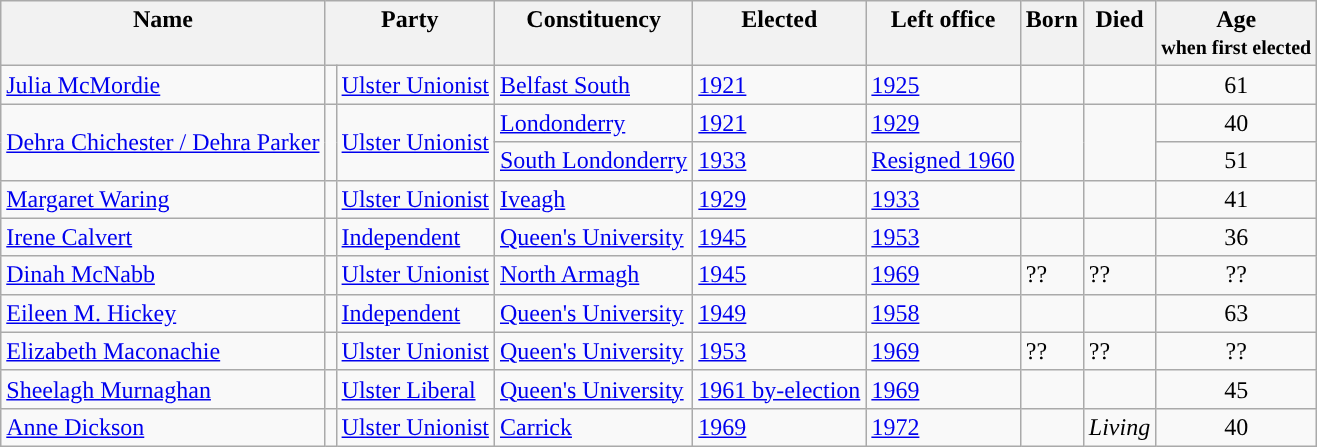<table class=" wikitable sortable">
<tr valign="top">
<th>Name</th>
<th colspan="2">Party</th>
<th>Constituency</th>
<th>Elected</th>
<th>Left office</th>
<th>Born</th>
<th>Died</th>
<th>Age<br><small>when first elected</small></th>
</tr>
<tr>
<td data-sort-value="McMordie, Julia"><a href='#'>Julia McMordie</a></td>
<td style="background-color:"></td>
<td><a href='#'>Ulster Unionist</a></td>
<td><a href='#'>Belfast South</a></td>
<td><a href='#'>1921</a></td>
<td><a href='#'>1925</a></td>
<td></td>
<td></td>
<td align="center">61</td>
</tr>
<tr>
<td rowspan="2" data-sort-value="Parker, Dehra"><a href='#'>Dehra Chichester / Dehra Parker</a></td>
<td rowspan="2" style="background-color:"></td>
<td rowspan="2"><a href='#'>Ulster Unionist</a></td>
<td><a href='#'>Londonderry</a></td>
<td><a href='#'>1921</a></td>
<td><a href='#'>1929</a></td>
<td rowspan="2"></td>
<td rowspan="2"></td>
<td align="center">40</td>
</tr>
<tr>
<td> <a href='#'>South Londonderry</a></td>
<td><a href='#'>1933</a></td>
<td> <a href='#'>Resigned 1960</a></td>
<td align="center">51</td>
</tr>
<tr>
<td data-sort-value="Waring, Margaret"><a href='#'>Margaret Waring</a></td>
<td style="background-color:"></td>
<td><a href='#'>Ulster Unionist</a></td>
<td><a href='#'>Iveagh</a></td>
<td><a href='#'>1929</a></td>
<td><a href='#'>1933</a></td>
<td></td>
<td></td>
<td align="center">41</td>
</tr>
<tr>
<td data-sort-value="Calvert, Irene"><a href='#'>Irene Calvert</a></td>
<td style="background-color:"></td>
<td><a href='#'>Independent</a></td>
<td><a href='#'>Queen's University</a></td>
<td><a href='#'>1945</a></td>
<td><a href='#'>1953</a></td>
<td></td>
<td></td>
<td align="center">36</td>
</tr>
<tr>
<td data-sort-value="McNabb, Dinah"><a href='#'>Dinah McNabb</a></td>
<td style="background-color:"></td>
<td><a href='#'>Ulster Unionist</a></td>
<td> <a href='#'>North Armagh</a></td>
<td><a href='#'>1945</a></td>
<td><a href='#'>1969</a></td>
<td>??</td>
<td>??</td>
<td align="center">??</td>
</tr>
<tr>
<td data-sort-value="Hickey, Eileen M."><a href='#'>Eileen M. Hickey</a></td>
<td style="background-color:"></td>
<td><a href='#'>Independent</a></td>
<td><a href='#'>Queen's University</a></td>
<td><a href='#'>1949</a></td>
<td><a href='#'>1958</a></td>
<td></td>
<td></td>
<td align="center">63</td>
</tr>
<tr>
<td data-sort-value="Maconachie, Elizabeth"><a href='#'>Elizabeth Maconachie</a></td>
<td style="background-color:"></td>
<td><a href='#'>Ulster Unionist</a></td>
<td><a href='#'>Queen's University</a></td>
<td><a href='#'>1953</a></td>
<td><a href='#'>1969</a></td>
<td>??</td>
<td>??</td>
<td align="center">??</td>
</tr>
<tr>
<td data-sort-value="Murnaghan, Sheelagh"><a href='#'>Sheelagh Murnaghan</a></td>
<td style="background-color:"></td>
<td><a href='#'>Ulster Liberal</a></td>
<td><a href='#'>Queen's University</a></td>
<td><a href='#'>1961 by-election</a></td>
<td><a href='#'>1969</a></td>
<td></td>
<td></td>
<td align="center">45</td>
</tr>
<tr>
<td data-sort-value="Dickson, Anne"><a href='#'>Anne Dickson</a></td>
<td style="background-color:"></td>
<td><a href='#'>Ulster Unionist</a></td>
<td><a href='#'>Carrick</a></td>
<td><a href='#'>1969</a></td>
<td><a href='#'>1972</a></td>
<td></td>
<td><em>Living</em></td>
<td align="center">40</td>
</tr>
</table>
